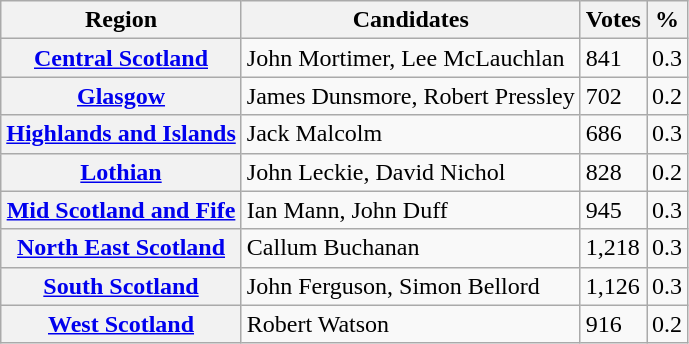<table class="wikitable">
<tr>
<th>Region</th>
<th>Candidates</th>
<th>Votes</th>
<th>%</th>
</tr>
<tr>
<th><a href='#'>Central Scotland</a></th>
<td>John Mortimer, Lee McLauchlan</td>
<td>841</td>
<td>0.3</td>
</tr>
<tr>
<th><a href='#'>Glasgow</a></th>
<td>James Dunsmore, Robert Pressley</td>
<td>702</td>
<td>0.2</td>
</tr>
<tr>
<th><a href='#'>Highlands and Islands</a></th>
<td>Jack Malcolm</td>
<td>686</td>
<td>0.3</td>
</tr>
<tr>
<th><a href='#'>Lothian</a></th>
<td>John Leckie, David Nichol</td>
<td>828</td>
<td>0.2</td>
</tr>
<tr>
<th><a href='#'>Mid Scotland and Fife</a></th>
<td>Ian Mann, John Duff</td>
<td>945</td>
<td>0.3</td>
</tr>
<tr>
<th><a href='#'>North East Scotland</a></th>
<td>Callum Buchanan</td>
<td>1,218</td>
<td>0.3</td>
</tr>
<tr>
<th><a href='#'>South Scotland</a></th>
<td>John Ferguson, Simon Bellord</td>
<td>1,126</td>
<td>0.3</td>
</tr>
<tr>
<th><a href='#'>West Scotland</a></th>
<td>Robert Watson</td>
<td>916</td>
<td>0.2</td>
</tr>
</table>
